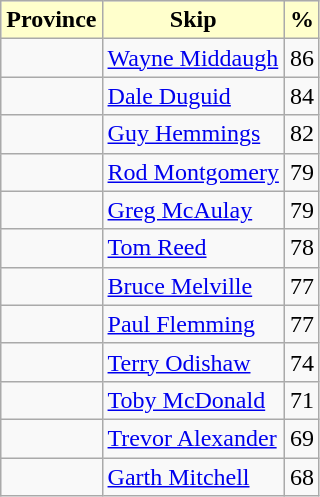<table class="wikitable">
<tr>
<th style="background: #ffffcc;">Province</th>
<th style="background: #ffffcc;">Skip</th>
<th style="background: #ffffcc;">%</th>
</tr>
<tr>
<td></td>
<td><a href='#'>Wayne Middaugh</a></td>
<td>86</td>
</tr>
<tr>
<td></td>
<td><a href='#'>Dale Duguid</a></td>
<td>84</td>
</tr>
<tr>
<td></td>
<td><a href='#'>Guy Hemmings</a></td>
<td>82</td>
</tr>
<tr>
<td></td>
<td><a href='#'>Rod Montgomery</a></td>
<td>79</td>
</tr>
<tr>
<td></td>
<td><a href='#'>Greg McAulay</a></td>
<td>79</td>
</tr>
<tr>
<td></td>
<td><a href='#'>Tom Reed</a></td>
<td>78</td>
</tr>
<tr>
<td></td>
<td><a href='#'>Bruce Melville</a></td>
<td>77</td>
</tr>
<tr>
<td></td>
<td><a href='#'>Paul Flemming</a></td>
<td>77</td>
</tr>
<tr>
<td></td>
<td><a href='#'>Terry Odishaw</a></td>
<td>74</td>
</tr>
<tr>
<td></td>
<td><a href='#'>Toby McDonald</a></td>
<td>71</td>
</tr>
<tr>
<td></td>
<td><a href='#'>Trevor Alexander</a></td>
<td>69</td>
</tr>
<tr>
<td></td>
<td><a href='#'>Garth Mitchell</a></td>
<td>68</td>
</tr>
</table>
